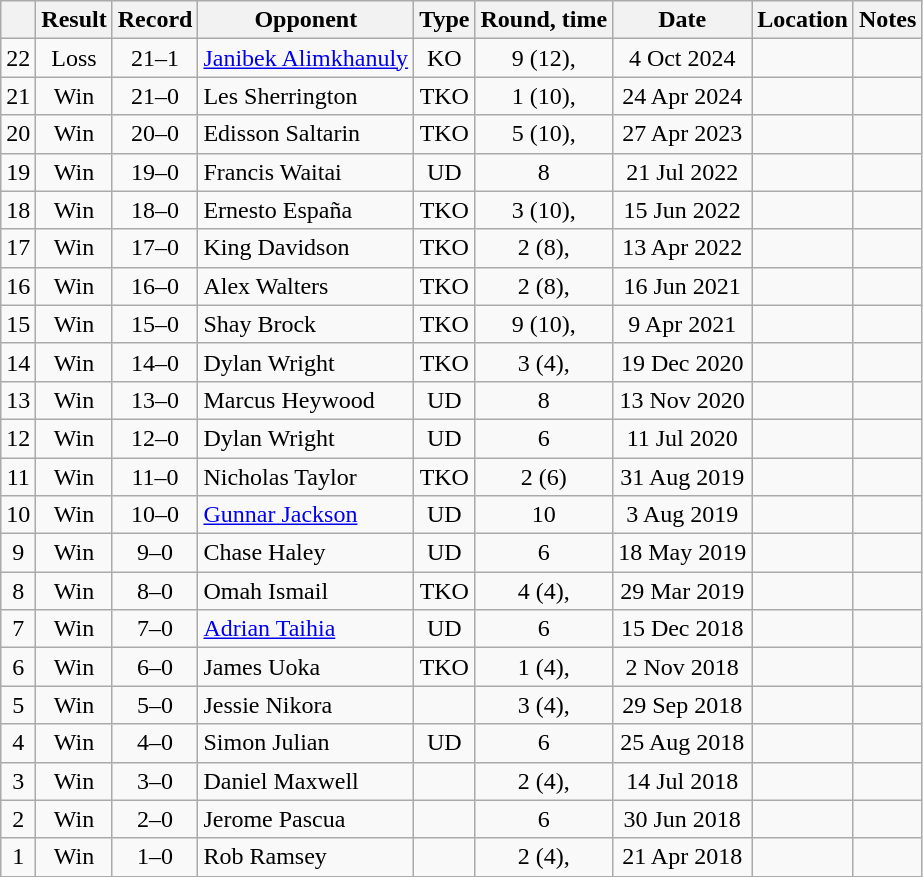<table class="wikitable" style="text-align:center">
<tr>
<th></th>
<th>Result</th>
<th>Record</th>
<th>Opponent</th>
<th>Type</th>
<th>Round, time</th>
<th>Date</th>
<th>Location</th>
<th>Notes</th>
</tr>
<tr>
<td>22</td>
<td>Loss</td>
<td>21–1</td>
<td style="text-align:left;"><a href='#'>Janibek Alimkhanuly</a></td>
<td>KO</td>
<td>9 (12), </td>
<td>4 Oct 2024</td>
<td style="text-align:left;"></td>
<td style="text-align:left;"></td>
</tr>
<tr>
<td>21</td>
<td>Win</td>
<td>21–0</td>
<td style="text-align:left;">Les Sherrington</td>
<td>TKO</td>
<td>1 (10), </td>
<td>24 Apr 2024</td>
<td style="text-align:left;"></td>
<td></td>
</tr>
<tr>
<td>20</td>
<td>Win</td>
<td>20–0</td>
<td style="text-align:left;">Edisson Saltarin</td>
<td>TKO</td>
<td>5 (10), </td>
<td>27 Apr 2023</td>
<td style="text-align:left;"></td>
<td style="text-align:left;"></td>
</tr>
<tr>
<td>19</td>
<td>Win</td>
<td>19–0</td>
<td style="text-align:left;">Francis Waitai</td>
<td>UD</td>
<td>8</td>
<td>21 Jul 2022</td>
<td style="text-align:left;"></td>
<td></td>
</tr>
<tr>
<td>18</td>
<td>Win</td>
<td>18–0</td>
<td style="text-align:left;">Ernesto España</td>
<td>TKO</td>
<td>3 (10), </td>
<td>15 Jun 2022</td>
<td style="text-align:left;"></td>
<td style="text-align:left;"></td>
</tr>
<tr>
<td>17</td>
<td>Win</td>
<td>17–0</td>
<td style="text-align:left;">King Davidson</td>
<td>TKO</td>
<td>2 (8), </td>
<td>13 Apr 2022</td>
<td style="text-align:left;"></td>
<td></td>
</tr>
<tr>
<td>16</td>
<td>Win</td>
<td>16–0</td>
<td style="text-align:left;">Alex Walters</td>
<td>TKO</td>
<td>2 (8), </td>
<td>16 Jun 2021</td>
<td style="text-align:left;"></td>
<td></td>
</tr>
<tr>
<td>15</td>
<td>Win</td>
<td>15–0</td>
<td style="text-align:left;">Shay Brock</td>
<td>TKO</td>
<td>9 (10), </td>
<td>9 Apr 2021</td>
<td style="text-align:left;"></td>
<td style="text-align:left;"></td>
</tr>
<tr>
<td>14</td>
<td>Win</td>
<td>14–0</td>
<td style="text-align:left;">Dylan Wright</td>
<td>TKO</td>
<td>3 (4), </td>
<td>19 Dec 2020</td>
<td style="text-align:left;"></td>
<td></td>
</tr>
<tr>
<td>13</td>
<td>Win</td>
<td>13–0</td>
<td style="text-align:left;">Marcus Heywood</td>
<td>UD</td>
<td>8</td>
<td>13 Nov 2020</td>
<td style="text-align:left;"></td>
<td style="text-align:left;"></td>
</tr>
<tr>
<td>12</td>
<td>Win</td>
<td>12–0</td>
<td style="text-align:left;">Dylan Wright</td>
<td>UD</td>
<td>6</td>
<td>11 Jul 2020</td>
<td style="text-align:left;"></td>
<td></td>
</tr>
<tr>
<td>11</td>
<td>Win</td>
<td>11–0</td>
<td style="text-align:left;">Nicholas Taylor</td>
<td>TKO</td>
<td>2 (6)</td>
<td>31 Aug 2019</td>
<td style="text-align:left;"></td>
<td></td>
</tr>
<tr>
<td>10</td>
<td>Win</td>
<td>10–0</td>
<td style="text-align:left;"><a href='#'>Gunnar Jackson</a></td>
<td>UD</td>
<td>10</td>
<td>3 Aug 2019</td>
<td style="text-align:left;"></td>
<td style="text-align:left;"></td>
</tr>
<tr>
<td>9</td>
<td>Win</td>
<td>9–0</td>
<td style="text-align:left;">Chase Haley</td>
<td>UD</td>
<td>6</td>
<td>18 May 2019</td>
<td style="text-align:left;"></td>
<td></td>
</tr>
<tr>
<td>8</td>
<td>Win</td>
<td>8–0</td>
<td style="text-align:left;">Omah Ismail</td>
<td>TKO</td>
<td>4 (4), </td>
<td>29 Mar 2019</td>
<td style="text-align:left;"></td>
<td></td>
</tr>
<tr>
<td>7</td>
<td>Win</td>
<td>7–0</td>
<td style="text-align:left;"><a href='#'>Adrian Taihia</a></td>
<td>UD</td>
<td>6</td>
<td>15 Dec 2018</td>
<td style="text-align:left;"></td>
<td></td>
</tr>
<tr>
<td>6</td>
<td>Win</td>
<td>6–0</td>
<td style="text-align:left;">James Uoka</td>
<td>TKO</td>
<td>1 (4), </td>
<td>2 Nov 2018</td>
<td style="text-align:left;"></td>
<td></td>
</tr>
<tr>
<td>5</td>
<td>Win</td>
<td>5–0</td>
<td style="text-align:left;">Jessie Nikora</td>
<td></td>
<td>3 (4), </td>
<td>29 Sep 2018</td>
<td style="text-align:left;"></td>
<td></td>
</tr>
<tr>
<td>4</td>
<td>Win</td>
<td>4–0</td>
<td style="text-align:left;">Simon Julian</td>
<td>UD</td>
<td>6</td>
<td>25 Aug 2018</td>
<td style="text-align:left;"></td>
<td></td>
</tr>
<tr>
<td>3</td>
<td>Win</td>
<td>3–0</td>
<td style="text-align:left;">Daniel Maxwell</td>
<td></td>
<td>2 (4), </td>
<td>14 Jul 2018</td>
<td style="text-align:left;"></td>
<td></td>
</tr>
<tr>
<td>2</td>
<td>Win</td>
<td>2–0</td>
<td style="text-align:left;">Jerome Pascua</td>
<td></td>
<td>6</td>
<td>30 Jun 2018</td>
<td style="text-align:left;"></td>
<td></td>
</tr>
<tr>
<td>1</td>
<td>Win</td>
<td>1–0</td>
<td style="text-align:left;">Rob Ramsey</td>
<td></td>
<td>2 (4), </td>
<td>21 Apr 2018</td>
<td style="text-align:left;"></td>
<td></td>
</tr>
</table>
